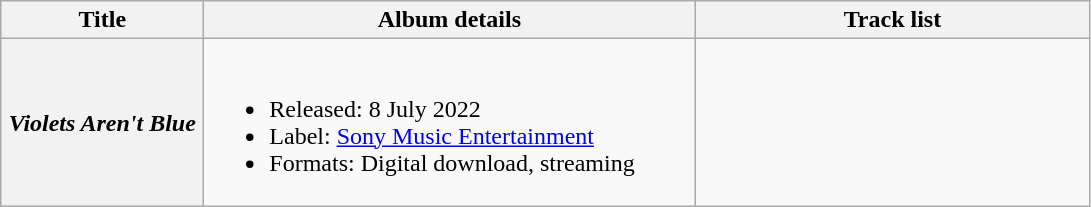<table class="wikitable plainrowheaders">
<tr>
<th scope="col" style="width:8em;">Title</th>
<th scope="col" style="width:20em;">Album details</th>
<th scope="col" style="width:16em;">Track list</th>
</tr>
<tr>
<th scope="row"><em>Violets Aren't Blue</em></th>
<td><br><ul><li>Released: 8 July 2022</li><li>Label: <a href='#'>Sony Music Entertainment</a></li><li>Formats: Digital download, streaming</li></ul></td>
<td></td>
</tr>
</table>
